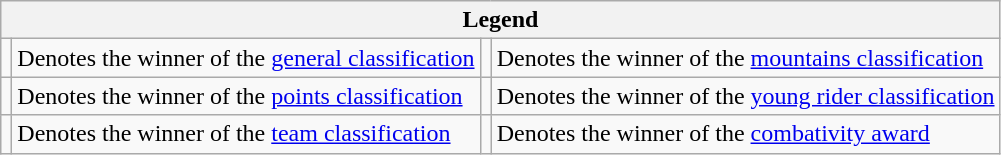<table class="wikitable noresize">
<tr>
<th colspan="4">Legend</th>
</tr>
<tr>
<td></td>
<td>Denotes the winner of the <a href='#'>general classification</a></td>
<td></td>
<td>Denotes the winner of the <a href='#'>mountains classification</a></td>
</tr>
<tr>
<td></td>
<td>Denotes the winner of the <a href='#'>points classification</a></td>
<td></td>
<td>Denotes the winner of the <a href='#'>young rider classification</a></td>
</tr>
<tr>
<td></td>
<td>Denotes the winner of the <a href='#'>team classification</a></td>
<td></td>
<td>Denotes the winner of the <a href='#'>combativity award</a></td>
</tr>
</table>
